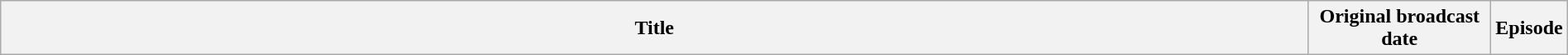<table class="wikitable plainrowheaders" style="width:100%; margin:auto;">
<tr>
<th>Title</th>
<th width="140">Original broadcast date</th>
<th width="40">Episode <br>





















</th>
</tr>
</table>
